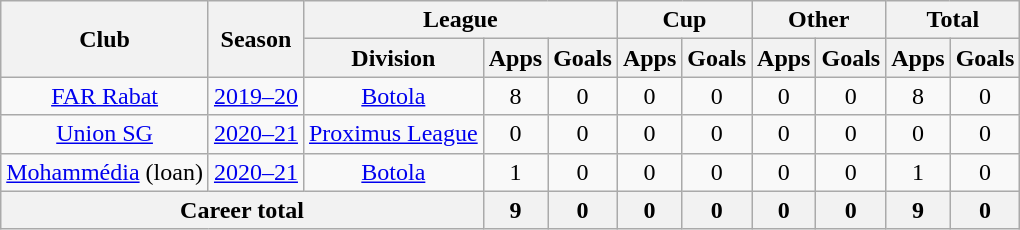<table class=wikitable style="text-align: center">
<tr>
<th rowspan=2>Club</th>
<th rowspan=2>Season</th>
<th colspan=3>League</th>
<th colspan=2>Cup</th>
<th colspan=2>Other</th>
<th colspan=2>Total</th>
</tr>
<tr>
<th>Division</th>
<th>Apps</th>
<th>Goals</th>
<th>Apps</th>
<th>Goals</th>
<th>Apps</th>
<th>Goals</th>
<th>Apps</th>
<th>Goals</th>
</tr>
<tr>
<td><a href='#'>FAR Rabat</a></td>
<td><a href='#'>2019–20</a></td>
<td><a href='#'>Botola</a></td>
<td>8</td>
<td>0</td>
<td>0</td>
<td>0</td>
<td>0</td>
<td>0</td>
<td>8</td>
<td>0</td>
</tr>
<tr>
<td><a href='#'>Union SG</a></td>
<td><a href='#'>2020–21</a></td>
<td><a href='#'>Proximus League</a></td>
<td>0</td>
<td>0</td>
<td>0</td>
<td>0</td>
<td>0</td>
<td>0</td>
<td>0</td>
<td>0</td>
</tr>
<tr>
<td><a href='#'>Mohammédia</a> (loan)</td>
<td><a href='#'>2020–21</a></td>
<td><a href='#'>Botola</a></td>
<td>1</td>
<td>0</td>
<td>0</td>
<td>0</td>
<td>0</td>
<td>0</td>
<td>1</td>
<td>0</td>
</tr>
<tr>
<th colspan=3>Career total</th>
<th>9</th>
<th>0</th>
<th>0</th>
<th>0</th>
<th>0</th>
<th>0</th>
<th>9</th>
<th>0</th>
</tr>
</table>
